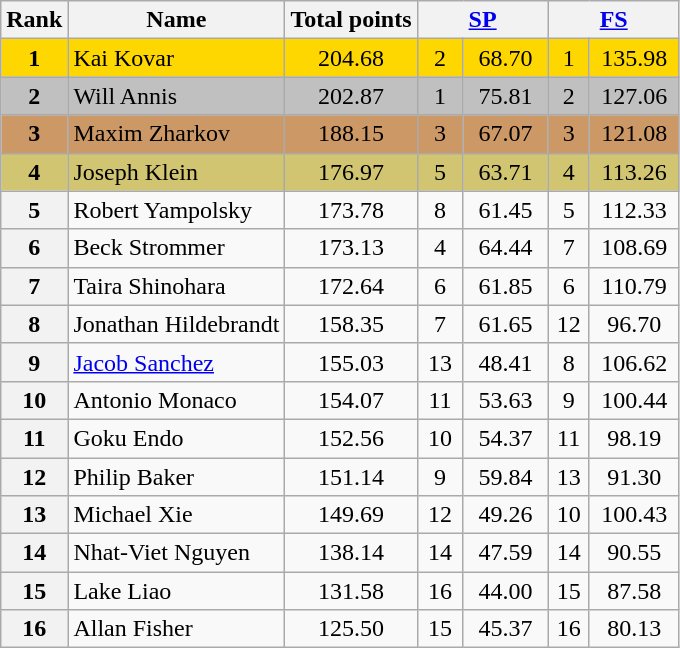<table class="wikitable sortable">
<tr>
<th>Rank</th>
<th>Name</th>
<th>Total points</th>
<th colspan="2" width="80px"><a href='#'>SP</a></th>
<th colspan="2" width="80px"><a href='#'>FS</a></th>
</tr>
<tr bgcolor="gold">
<td align="center"><strong>1</strong></td>
<td>Kai Kovar</td>
<td align="center">204.68</td>
<td align="center">2</td>
<td align="center">68.70</td>
<td align="center">1</td>
<td align="center">135.98</td>
</tr>
<tr bgcolor="silver">
<td align="center"><strong>2</strong></td>
<td>Will Annis</td>
<td align="center">202.87</td>
<td align="center">1</td>
<td align="center">75.81</td>
<td align="center">2</td>
<td align="center">127.06</td>
</tr>
<tr bgcolor="cc9966">
<td align="center"><strong>3</strong></td>
<td>Maxim Zharkov</td>
<td align="center">188.15</td>
<td align="center">3</td>
<td align="center">67.07</td>
<td align="center">3</td>
<td align="center">121.08</td>
</tr>
<tr bgcolor="#d1c571">
<td align="center"><strong>4</strong></td>
<td>Joseph Klein</td>
<td align="center">176.97</td>
<td align="center">5</td>
<td align="center">63.71</td>
<td align="center">4</td>
<td align="center">113.26</td>
</tr>
<tr>
<th>5</th>
<td>Robert Yampolsky</td>
<td align="center">173.78</td>
<td align="center">8</td>
<td align="center">61.45</td>
<td align="center">5</td>
<td align="center">112.33</td>
</tr>
<tr>
<th>6</th>
<td>Beck Strommer</td>
<td align="center">173.13</td>
<td align="center">4</td>
<td align="center">64.44</td>
<td align="center">7</td>
<td align="center">108.69</td>
</tr>
<tr>
<th>7</th>
<td>Taira Shinohara</td>
<td align="center">172.64</td>
<td align="center">6</td>
<td align="center">61.85</td>
<td align="center">6</td>
<td align="center">110.79</td>
</tr>
<tr>
<th>8</th>
<td>Jonathan Hildebrandt</td>
<td align="center">158.35</td>
<td align="center">7</td>
<td align="center">61.65</td>
<td align="center">12</td>
<td align="center">96.70</td>
</tr>
<tr>
<th>9</th>
<td><a href='#'>Jacob Sanchez</a></td>
<td align="center">155.03</td>
<td align="center">13</td>
<td align="center">48.41</td>
<td align="center">8</td>
<td align="center">106.62</td>
</tr>
<tr>
<th>10</th>
<td>Antonio Monaco</td>
<td align="center">154.07</td>
<td align="center">11</td>
<td align="center">53.63</td>
<td align="center">9</td>
<td align="center">100.44</td>
</tr>
<tr>
<th>11</th>
<td>Goku Endo</td>
<td align="center">152.56</td>
<td align="center">10</td>
<td align="center">54.37</td>
<td align="center">11</td>
<td align="center">98.19</td>
</tr>
<tr>
<th>12</th>
<td>Philip Baker</td>
<td align="center">151.14</td>
<td align="center">9</td>
<td align="center">59.84</td>
<td align="center">13</td>
<td align="center">91.30</td>
</tr>
<tr>
<th>13</th>
<td>Michael Xie</td>
<td align="center">149.69</td>
<td align="center">12</td>
<td align="center">49.26</td>
<td align="center">10</td>
<td align="center">100.43</td>
</tr>
<tr>
<th>14</th>
<td>Nhat-Viet Nguyen</td>
<td align="center">138.14</td>
<td align="center">14</td>
<td align="center">47.59</td>
<td align="center">14</td>
<td align="center">90.55</td>
</tr>
<tr>
<th>15</th>
<td>Lake Liao</td>
<td align="center">131.58</td>
<td align="center">16</td>
<td align="center">44.00</td>
<td align="center">15</td>
<td align="center">87.58</td>
</tr>
<tr>
<th>16</th>
<td>Allan Fisher</td>
<td align="center">125.50</td>
<td align="center">15</td>
<td align="center">45.37</td>
<td align="center">16</td>
<td align="center">80.13</td>
</tr>
</table>
